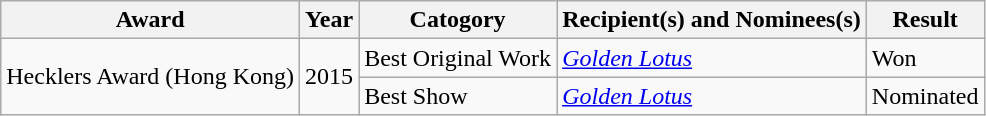<table class="wikitable">
<tr>
<th>Award</th>
<th>Year</th>
<th>Catogory</th>
<th>Recipient(s) and Nominees(s)</th>
<th>Result</th>
</tr>
<tr>
<td rowspan="2">Hecklers Award (Hong Kong)</td>
<td rowspan="2">2015</td>
<td>Best Original Work</td>
<td><a href='#'><em>Golden Lotus</em></a></td>
<td>Won</td>
</tr>
<tr>
<td>Best Show</td>
<td><a href='#'><em>Golden Lotus</em></a></td>
<td>Nominated</td>
</tr>
</table>
